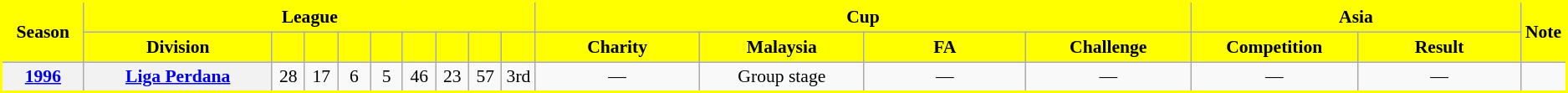<table class="wikitable" style="border:2px solid yellow; font-size:90%; text-align:center;">
<tr>
<th rowspan="2" style="background:yellow; color:black;" width="60">Season</th>
<th colspan="9" style="background:yellow; color:black;">League</th>
<th colspan="4" style="background:yellow; color:black;">Cup</th>
<th colspan="2" style="background:yellow; color:black;">Asia</th>
<th rowspan="2" style="background:yellow; color:black;">Note</th>
</tr>
<tr>
<th style="background:yellow; color:black;" width="150">Division</th>
<th style="background:yellow; color:black;" width="20"></th>
<th style="background:yellow; color:black;" width="20"></th>
<th style="background:yellow; color:black;" width="20"></th>
<th style="background:yellow; color:black;" width="20"></th>
<th style="background:yellow; color:black;" width="20"></th>
<th style="background:yellow; color:black;" width="20"></th>
<th style="background:yellow; color:black;" width="20"></th>
<th style="background:yellow; color:black;" width="20"></th>
<th style="background:yellow; color:black;" width="130">Charity</th>
<th style="background:yellow; color:black;" width="130">Malaysia</th>
<th style="background:yellow; color:black;" width="130">FA</th>
<th style="background:yellow; color:black;" width="130">Challenge</th>
<th style="background:yellow; color:black;" width="130">Competition</th>
<th style="background:yellow; color:black;" width="130">Result</th>
</tr>
<tr>
<th><a href='#'>1996</a></th>
<th><a href='#'>Liga Perdana</a></th>
<td>28</td>
<td>17</td>
<td>6</td>
<td>5</td>
<td>46</td>
<td>23</td>
<td>57</td>
<td>3rd</td>
<td>—</td>
<td>Group stage</td>
<td>—</td>
<td>—</td>
<td>—</td>
<td>—</td>
<td></td>
</tr>
</table>
